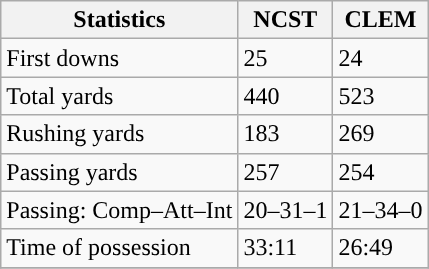<table class="wikitable" style="float: left;">
<tr>
<th>Statistics</th>
<th>NCST</th>
<th>CLEM</th>
</tr>
<tr>
<td>First downs</td>
<td>25</td>
<td>24</td>
</tr>
<tr>
<td>Total yards</td>
<td>440</td>
<td>523</td>
</tr>
<tr>
<td>Rushing yards</td>
<td>183</td>
<td>269</td>
</tr>
<tr>
<td>Passing yards</td>
<td>257</td>
<td>254</td>
</tr>
<tr>
<td>Passing: Comp–Att–Int</td>
<td>20–31–1</td>
<td>21–34–0</td>
</tr>
<tr>
<td>Time of possession</td>
<td>33:11</td>
<td>26:49</td>
</tr>
<tr>
</tr>
</table>
